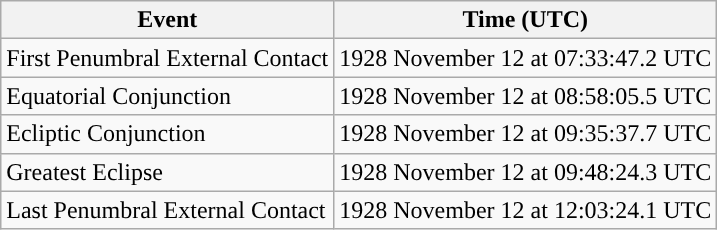<table class="wikitable">
<tr>
<th>Event</th>
<th>Time (UTC)</th>
</tr>
<tr>
<td>First Penumbral External Contact</td>
<td>1928 November 12 at 07:33:47.2 UTC</td>
</tr>
<tr>
<td>Equatorial Conjunction</td>
<td>1928 November 12 at 08:58:05.5 UTC</td>
</tr>
<tr>
<td>Ecliptic Conjunction</td>
<td>1928 November 12 at 09:35:37.7 UTC</td>
</tr>
<tr>
<td>Greatest Eclipse</td>
<td>1928 November 12 at 09:48:24.3 UTC</td>
</tr>
<tr>
<td>Last Penumbral External Contact</td>
<td>1928 November 12 at 12:03:24.1 UTC</td>
</tr>
</table>
